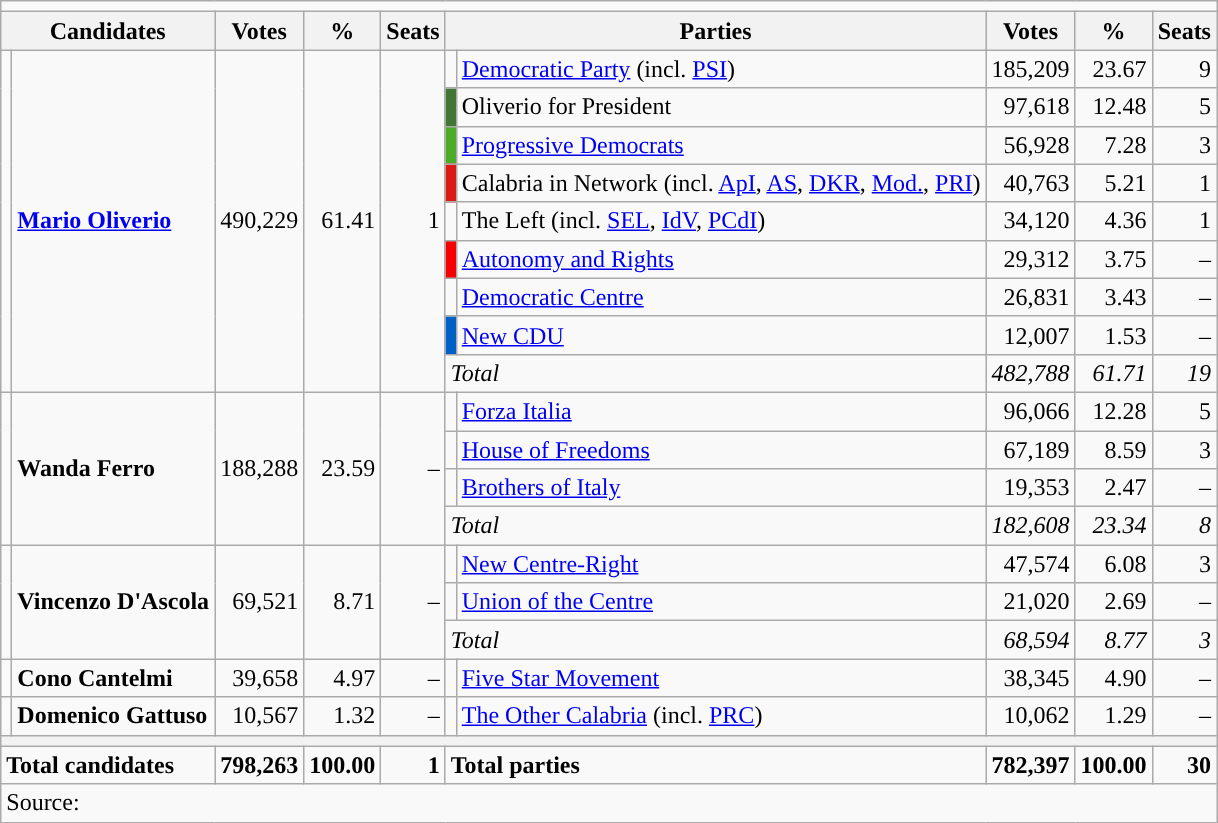<table class="wikitable">
<tr>
<td colspan="10"></td>
</tr>
<tr>
<th colspan="2">Candidates</th>
<th>Votes</th>
<th>%</th>
<th>Seats</th>
<th colspan="2">Parties</th>
<th>Votes</th>
<th>%</th>
<th>Seats</th>
</tr>
<tr>
<td rowspan="9"></td>
<td rowspan="9"><strong><a href='#'>Mario Oliverio</a></strong></td>
<td rowspan="9" align="right">490,229</td>
<td rowspan="9" align="right">61.41</td>
<td rowspan="9" align="right">1</td>
<td></td>
<td><a href='#'>Democratic Party</a> (incl. <a href='#'>PSI</a>)</td>
<td align="right">185,209</td>
<td align="right">23.67</td>
<td align="right">9</td>
</tr>
<tr>
<td bgcolor="#427635"></td>
<td>Oliverio for President</td>
<td align="right">97,618</td>
<td align="right">12.48</td>
<td align="right">5</td>
</tr>
<tr>
<td bgcolor="#4CAC27"></td>
<td><a href='#'>Progressive Democrats</a></td>
<td align="right">56,928</td>
<td align="right">7.28</td>
<td align="right">3</td>
</tr>
<tr>
<td bgcolor="#DC1915"></td>
<td>Calabria in Network (incl. <a href='#'>ApI</a>, <a href='#'>AS</a>, <a href='#'>DKR</a>, <a href='#'>Mod.</a>, <a href='#'>PRI</a>)</td>
<td align="right">40,763</td>
<td align="right">5.21</td>
<td align="right">1</td>
</tr>
<tr>
<td></td>
<td>The Left (incl. <a href='#'>SEL</a>, <a href='#'>IdV</a>, <a href='#'>PCdI</a>)</td>
<td align="right">34,120</td>
<td align="right">4.36</td>
<td align="right">1</td>
</tr>
<tr>
<td bgcolor="#F60001"></td>
<td><a href='#'>Autonomy and Rights</a></td>
<td align="right">29,312</td>
<td align="right">3.75</td>
<td align="right">–</td>
</tr>
<tr>
<td></td>
<td><a href='#'>Democratic Centre</a></td>
<td align="right">26,831</td>
<td align="right">3.43</td>
<td align="right">–</td>
</tr>
<tr>
<td bgcolor="#0060C6"></td>
<td><a href='#'>New CDU</a></td>
<td align="right">12,007</td>
<td align="right">1.53</td>
<td align="right">–</td>
</tr>
<tr>
<td colspan="2"><em>Total</em></td>
<td align="right"><em>482,788</em></td>
<td align="right"><em>61.71</em></td>
<td align="right"><em>19</em></td>
</tr>
<tr>
<td rowspan="4"></td>
<td rowspan="4"><strong>Wanda Ferro</strong></td>
<td rowspan="4" align="right">188,288</td>
<td rowspan="4" align="right">23.59</td>
<td rowspan="4" align="right">–</td>
<td></td>
<td><a href='#'>Forza Italia</a></td>
<td align="right">96,066</td>
<td align="right">12.28</td>
<td align="right">5</td>
</tr>
<tr>
<td></td>
<td><a href='#'>House of Freedoms</a></td>
<td align="right">67,189</td>
<td align="right">8.59</td>
<td align="right">3</td>
</tr>
<tr>
<td></td>
<td><a href='#'>Brothers of Italy</a></td>
<td align="right">19,353</td>
<td align="right">2.47</td>
<td align="right">–</td>
</tr>
<tr>
<td colspan="2"><em>Total</em></td>
<td align="right"><em>182,608</em></td>
<td align="right"><em>23.34</em></td>
<td align="right"><em>8</em></td>
</tr>
<tr>
<td rowspan="3"></td>
<td rowspan="3"><strong>Vincenzo D'Ascola</strong></td>
<td rowspan="3" align="right">69,521</td>
<td rowspan="3" align="right">8.71</td>
<td rowspan="3" align="right">–</td>
<td></td>
<td><a href='#'>New Centre-Right</a></td>
<td align="right">47,574</td>
<td align="right">6.08</td>
<td align="right">3</td>
</tr>
<tr>
<td></td>
<td><a href='#'>Union of the Centre</a></td>
<td align="right">21,020</td>
<td align="right">2.69</td>
<td align="right">–</td>
</tr>
<tr>
<td colspan="2"><em>Total</em></td>
<td align="right"><em>68,594</em></td>
<td align="right"><em>8.77</em></td>
<td align="right"><em>3</em></td>
</tr>
<tr>
<td></td>
<td><strong>Cono Cantelmi</strong></td>
<td align="right">39,658</td>
<td align="right">4.97</td>
<td align="right">–</td>
<td></td>
<td><a href='#'>Five Star Movement</a></td>
<td align="right">38,345</td>
<td align="right">4.90</td>
<td align="right">–</td>
</tr>
<tr>
<td></td>
<td><strong>Domenico Gattuso</strong></td>
<td align="right">10,567</td>
<td align="right">1.32</td>
<td align="right">–</td>
<td></td>
<td><a href='#'>The Other Calabria</a> (incl. <a href='#'>PRC</a>)</td>
<td align="right">10,062</td>
<td align="right">1.29</td>
<td align="right">–</td>
</tr>
<tr>
<th colspan="10"></th>
</tr>
<tr>
<td colspan="2"><strong>Total candidates</strong></td>
<td align="right"><strong>798,263</strong></td>
<td align="right"><strong>100.00</strong></td>
<td align="right"><strong>1</strong></td>
<td colspan="2"><strong>Total parties</strong></td>
<td align="right"><strong>782,397</strong></td>
<td align="right"><strong>100.00</strong></td>
<td align="right"><strong>30</strong></td>
</tr>
<tr>
<td colspan="10">Source: </td>
</tr>
</table>
